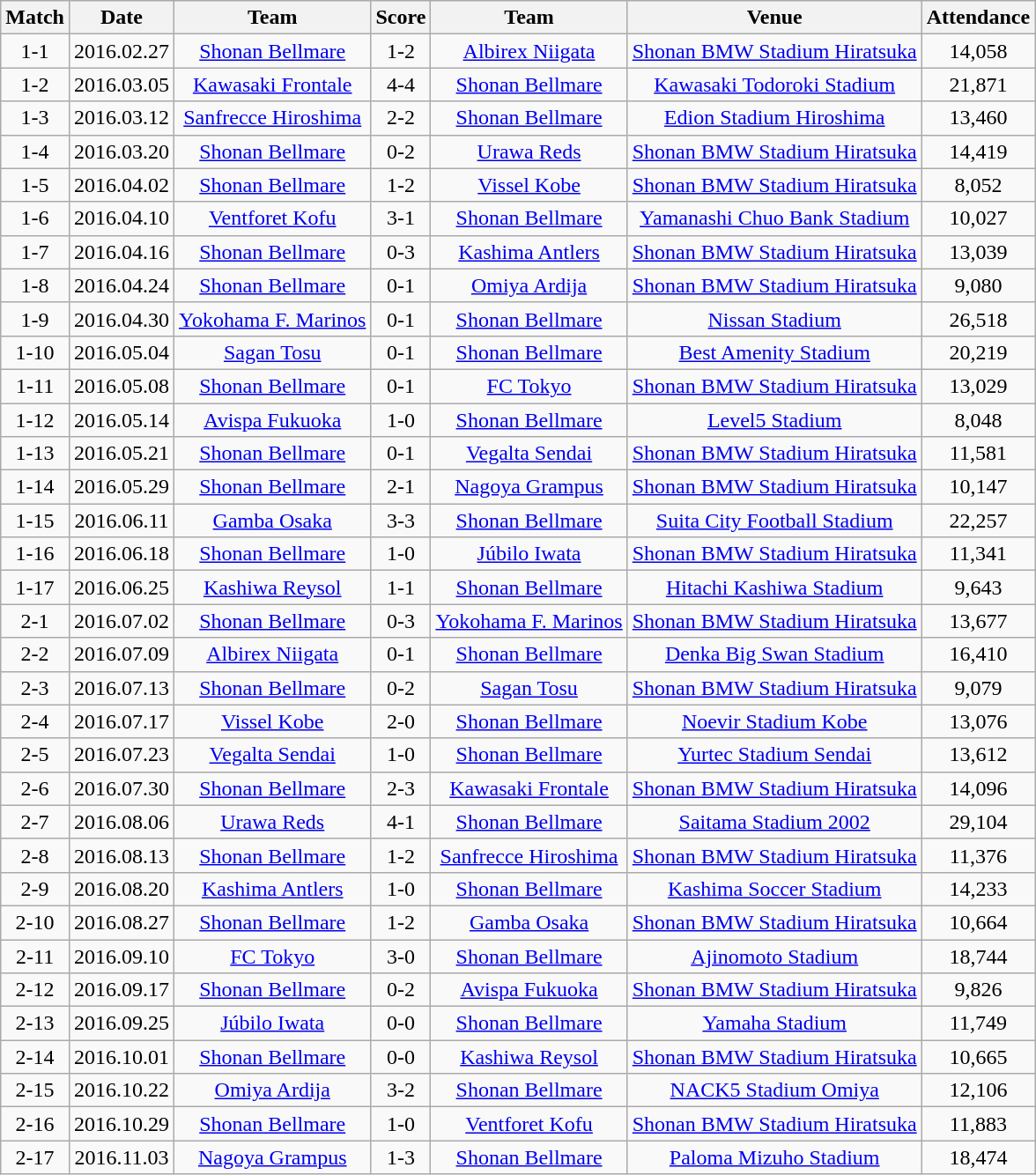<table class="wikitable" style="text-align:center;">
<tr>
<th>Match</th>
<th>Date</th>
<th>Team</th>
<th>Score</th>
<th>Team</th>
<th>Venue</th>
<th>Attendance</th>
</tr>
<tr>
<td>1-1</td>
<td>2016.02.27</td>
<td><a href='#'>Shonan Bellmare</a></td>
<td>1-2</td>
<td><a href='#'>Albirex Niigata</a></td>
<td><a href='#'>Shonan BMW Stadium Hiratsuka</a></td>
<td>14,058</td>
</tr>
<tr>
<td>1-2</td>
<td>2016.03.05</td>
<td><a href='#'>Kawasaki Frontale</a></td>
<td>4-4</td>
<td><a href='#'>Shonan Bellmare</a></td>
<td><a href='#'>Kawasaki Todoroki Stadium</a></td>
<td>21,871</td>
</tr>
<tr>
<td>1-3</td>
<td>2016.03.12</td>
<td><a href='#'>Sanfrecce Hiroshima</a></td>
<td>2-2</td>
<td><a href='#'>Shonan Bellmare</a></td>
<td><a href='#'>Edion Stadium Hiroshima</a></td>
<td>13,460</td>
</tr>
<tr>
<td>1-4</td>
<td>2016.03.20</td>
<td><a href='#'>Shonan Bellmare</a></td>
<td>0-2</td>
<td><a href='#'>Urawa Reds</a></td>
<td><a href='#'>Shonan BMW Stadium Hiratsuka</a></td>
<td>14,419</td>
</tr>
<tr>
<td>1-5</td>
<td>2016.04.02</td>
<td><a href='#'>Shonan Bellmare</a></td>
<td>1-2</td>
<td><a href='#'>Vissel Kobe</a></td>
<td><a href='#'>Shonan BMW Stadium Hiratsuka</a></td>
<td>8,052</td>
</tr>
<tr>
<td>1-6</td>
<td>2016.04.10</td>
<td><a href='#'>Ventforet Kofu</a></td>
<td>3-1</td>
<td><a href='#'>Shonan Bellmare</a></td>
<td><a href='#'>Yamanashi Chuo Bank Stadium</a></td>
<td>10,027</td>
</tr>
<tr>
<td>1-7</td>
<td>2016.04.16</td>
<td><a href='#'>Shonan Bellmare</a></td>
<td>0-3</td>
<td><a href='#'>Kashima Antlers</a></td>
<td><a href='#'>Shonan BMW Stadium Hiratsuka</a></td>
<td>13,039</td>
</tr>
<tr>
<td>1-8</td>
<td>2016.04.24</td>
<td><a href='#'>Shonan Bellmare</a></td>
<td>0-1</td>
<td><a href='#'>Omiya Ardija</a></td>
<td><a href='#'>Shonan BMW Stadium Hiratsuka</a></td>
<td>9,080</td>
</tr>
<tr>
<td>1-9</td>
<td>2016.04.30</td>
<td><a href='#'>Yokohama F. Marinos</a></td>
<td>0-1</td>
<td><a href='#'>Shonan Bellmare</a></td>
<td><a href='#'>Nissan Stadium</a></td>
<td>26,518</td>
</tr>
<tr>
<td>1-10</td>
<td>2016.05.04</td>
<td><a href='#'>Sagan Tosu</a></td>
<td>0-1</td>
<td><a href='#'>Shonan Bellmare</a></td>
<td><a href='#'>Best Amenity Stadium</a></td>
<td>20,219</td>
</tr>
<tr>
<td>1-11</td>
<td>2016.05.08</td>
<td><a href='#'>Shonan Bellmare</a></td>
<td>0-1</td>
<td><a href='#'>FC Tokyo</a></td>
<td><a href='#'>Shonan BMW Stadium Hiratsuka</a></td>
<td>13,029</td>
</tr>
<tr>
<td>1-12</td>
<td>2016.05.14</td>
<td><a href='#'>Avispa Fukuoka</a></td>
<td>1-0</td>
<td><a href='#'>Shonan Bellmare</a></td>
<td><a href='#'>Level5 Stadium</a></td>
<td>8,048</td>
</tr>
<tr>
<td>1-13</td>
<td>2016.05.21</td>
<td><a href='#'>Shonan Bellmare</a></td>
<td>0-1</td>
<td><a href='#'>Vegalta Sendai</a></td>
<td><a href='#'>Shonan BMW Stadium Hiratsuka</a></td>
<td>11,581</td>
</tr>
<tr>
<td>1-14</td>
<td>2016.05.29</td>
<td><a href='#'>Shonan Bellmare</a></td>
<td>2-1</td>
<td><a href='#'>Nagoya Grampus</a></td>
<td><a href='#'>Shonan BMW Stadium Hiratsuka</a></td>
<td>10,147</td>
</tr>
<tr>
<td>1-15</td>
<td>2016.06.11</td>
<td><a href='#'>Gamba Osaka</a></td>
<td>3-3</td>
<td><a href='#'>Shonan Bellmare</a></td>
<td><a href='#'>Suita City Football Stadium</a></td>
<td>22,257</td>
</tr>
<tr>
<td>1-16</td>
<td>2016.06.18</td>
<td><a href='#'>Shonan Bellmare</a></td>
<td>1-0</td>
<td><a href='#'>Júbilo Iwata</a></td>
<td><a href='#'>Shonan BMW Stadium Hiratsuka</a></td>
<td>11,341</td>
</tr>
<tr>
<td>1-17</td>
<td>2016.06.25</td>
<td><a href='#'>Kashiwa Reysol</a></td>
<td>1-1</td>
<td><a href='#'>Shonan Bellmare</a></td>
<td><a href='#'>Hitachi Kashiwa Stadium</a></td>
<td>9,643</td>
</tr>
<tr>
<td>2-1</td>
<td>2016.07.02</td>
<td><a href='#'>Shonan Bellmare</a></td>
<td>0-3</td>
<td><a href='#'>Yokohama F. Marinos</a></td>
<td><a href='#'>Shonan BMW Stadium Hiratsuka</a></td>
<td>13,677</td>
</tr>
<tr>
<td>2-2</td>
<td>2016.07.09</td>
<td><a href='#'>Albirex Niigata</a></td>
<td>0-1</td>
<td><a href='#'>Shonan Bellmare</a></td>
<td><a href='#'>Denka Big Swan Stadium</a></td>
<td>16,410</td>
</tr>
<tr>
<td>2-3</td>
<td>2016.07.13</td>
<td><a href='#'>Shonan Bellmare</a></td>
<td>0-2</td>
<td><a href='#'>Sagan Tosu</a></td>
<td><a href='#'>Shonan BMW Stadium Hiratsuka</a></td>
<td>9,079</td>
</tr>
<tr>
<td>2-4</td>
<td>2016.07.17</td>
<td><a href='#'>Vissel Kobe</a></td>
<td>2-0</td>
<td><a href='#'>Shonan Bellmare</a></td>
<td><a href='#'>Noevir Stadium Kobe</a></td>
<td>13,076</td>
</tr>
<tr>
<td>2-5</td>
<td>2016.07.23</td>
<td><a href='#'>Vegalta Sendai</a></td>
<td>1-0</td>
<td><a href='#'>Shonan Bellmare</a></td>
<td><a href='#'>Yurtec Stadium Sendai</a></td>
<td>13,612</td>
</tr>
<tr>
<td>2-6</td>
<td>2016.07.30</td>
<td><a href='#'>Shonan Bellmare</a></td>
<td>2-3</td>
<td><a href='#'>Kawasaki Frontale</a></td>
<td><a href='#'>Shonan BMW Stadium Hiratsuka</a></td>
<td>14,096</td>
</tr>
<tr>
<td>2-7</td>
<td>2016.08.06</td>
<td><a href='#'>Urawa Reds</a></td>
<td>4-1</td>
<td><a href='#'>Shonan Bellmare</a></td>
<td><a href='#'>Saitama Stadium 2002</a></td>
<td>29,104</td>
</tr>
<tr>
<td>2-8</td>
<td>2016.08.13</td>
<td><a href='#'>Shonan Bellmare</a></td>
<td>1-2</td>
<td><a href='#'>Sanfrecce Hiroshima</a></td>
<td><a href='#'>Shonan BMW Stadium Hiratsuka</a></td>
<td>11,376</td>
</tr>
<tr>
<td>2-9</td>
<td>2016.08.20</td>
<td><a href='#'>Kashima Antlers</a></td>
<td>1-0</td>
<td><a href='#'>Shonan Bellmare</a></td>
<td><a href='#'>Kashima Soccer Stadium</a></td>
<td>14,233</td>
</tr>
<tr>
<td>2-10</td>
<td>2016.08.27</td>
<td><a href='#'>Shonan Bellmare</a></td>
<td>1-2</td>
<td><a href='#'>Gamba Osaka</a></td>
<td><a href='#'>Shonan BMW Stadium Hiratsuka</a></td>
<td>10,664</td>
</tr>
<tr>
<td>2-11</td>
<td>2016.09.10</td>
<td><a href='#'>FC Tokyo</a></td>
<td>3-0</td>
<td><a href='#'>Shonan Bellmare</a></td>
<td><a href='#'>Ajinomoto Stadium</a></td>
<td>18,744</td>
</tr>
<tr>
<td>2-12</td>
<td>2016.09.17</td>
<td><a href='#'>Shonan Bellmare</a></td>
<td>0-2</td>
<td><a href='#'>Avispa Fukuoka</a></td>
<td><a href='#'>Shonan BMW Stadium Hiratsuka</a></td>
<td>9,826</td>
</tr>
<tr>
<td>2-13</td>
<td>2016.09.25</td>
<td><a href='#'>Júbilo Iwata</a></td>
<td>0-0</td>
<td><a href='#'>Shonan Bellmare</a></td>
<td><a href='#'>Yamaha Stadium</a></td>
<td>11,749</td>
</tr>
<tr>
<td>2-14</td>
<td>2016.10.01</td>
<td><a href='#'>Shonan Bellmare</a></td>
<td>0-0</td>
<td><a href='#'>Kashiwa Reysol</a></td>
<td><a href='#'>Shonan BMW Stadium Hiratsuka</a></td>
<td>10,665</td>
</tr>
<tr>
<td>2-15</td>
<td>2016.10.22</td>
<td><a href='#'>Omiya Ardija</a></td>
<td>3-2</td>
<td><a href='#'>Shonan Bellmare</a></td>
<td><a href='#'>NACK5 Stadium Omiya</a></td>
<td>12,106</td>
</tr>
<tr>
<td>2-16</td>
<td>2016.10.29</td>
<td><a href='#'>Shonan Bellmare</a></td>
<td>1-0</td>
<td><a href='#'>Ventforet Kofu</a></td>
<td><a href='#'>Shonan BMW Stadium Hiratsuka</a></td>
<td>11,883</td>
</tr>
<tr>
<td>2-17</td>
<td>2016.11.03</td>
<td><a href='#'>Nagoya Grampus</a></td>
<td>1-3</td>
<td><a href='#'>Shonan Bellmare</a></td>
<td><a href='#'>Paloma Mizuho Stadium</a></td>
<td>18,474</td>
</tr>
</table>
